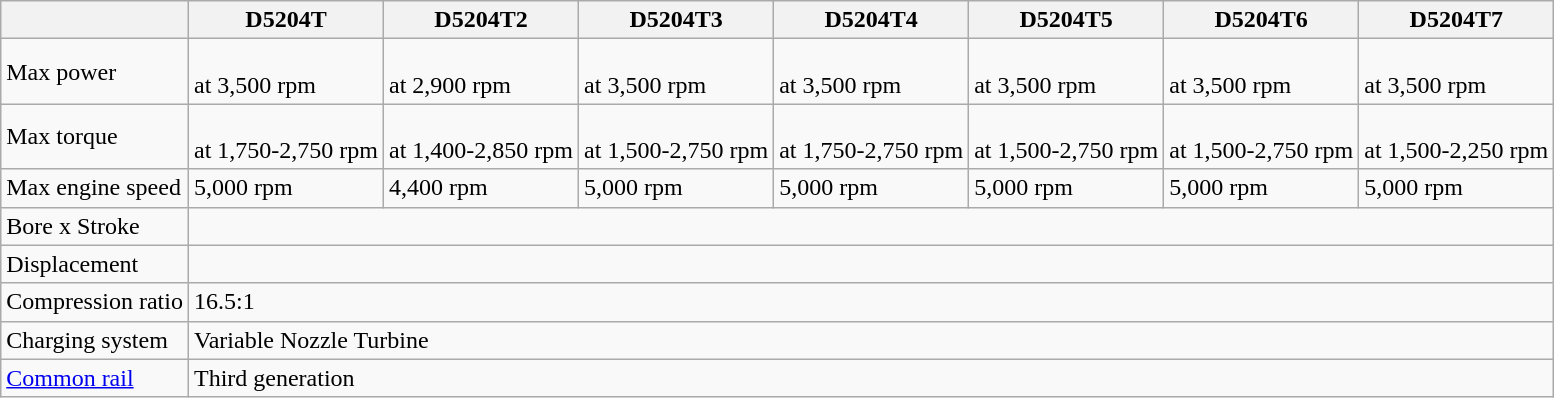<table class="wikitable">
<tr>
<th></th>
<th>D5204T</th>
<th>D5204T2</th>
<th>D5204T3</th>
<th>D5204T4</th>
<th>D5204T5</th>
<th>D5204T6</th>
<th>D5204T7</th>
</tr>
<tr>
<td>Max power</td>
<td><br> at 3,500 rpm</td>
<td><br> at 2,900 rpm</td>
<td><br> at 3,500 rpm</td>
<td><br> at 3,500 rpm</td>
<td><br> at 3,500 rpm</td>
<td><br> at 3,500 rpm</td>
<td><br> at 3,500 rpm</td>
</tr>
<tr>
<td>Max torque</td>
<td><br> at 1,750-2,750 rpm</td>
<td><br> at 1,400-2,850 rpm</td>
<td><br> at 1,500-2,750 rpm</td>
<td><br> at 1,750-2,750 rpm</td>
<td><br> at 1,500-2,750 rpm</td>
<td><br> at 1,500-2,750 rpm</td>
<td><br> at 1,500-2,250 rpm</td>
</tr>
<tr>
<td>Max engine speed</td>
<td>5,000 rpm</td>
<td>4,400 rpm</td>
<td>5,000 rpm</td>
<td>5,000 rpm</td>
<td>5,000 rpm</td>
<td>5,000 rpm</td>
<td>5,000 rpm</td>
</tr>
<tr>
<td>Bore x Stroke</td>
<td colspan="7"></td>
</tr>
<tr>
<td>Displacement</td>
<td colspan="7"></td>
</tr>
<tr>
<td>Compression ratio</td>
<td colspan="7">16.5:1</td>
</tr>
<tr>
<td>Charging system</td>
<td colspan="7">Variable Nozzle Turbine</td>
</tr>
<tr>
<td><a href='#'>Common rail</a></td>
<td colspan="7">Third generation </td>
</tr>
</table>
